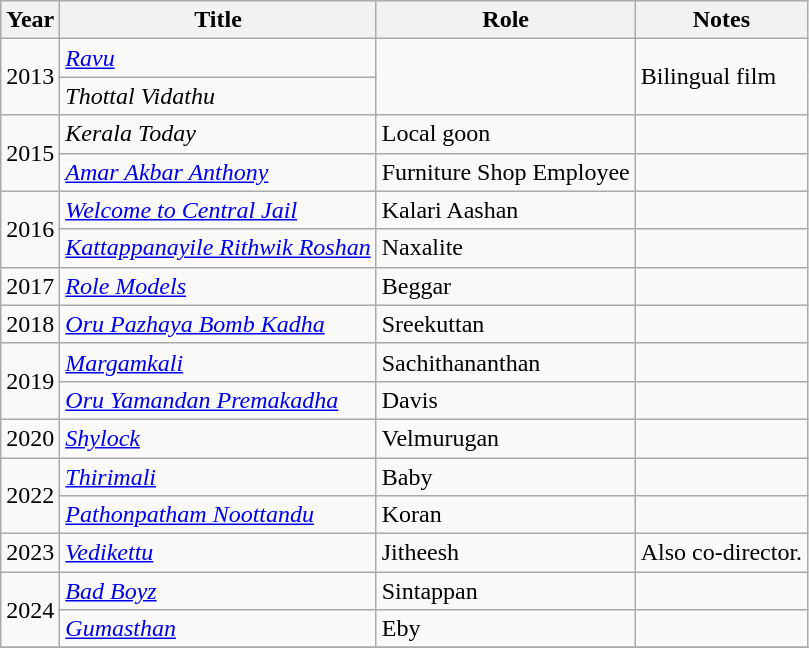<table class="wikitable sortable">
<tr>
<th>Year</th>
<th>Title</th>
<th>Role</th>
<th class="unsortable">Notes</th>
</tr>
<tr>
<td rowspan="2">2013</td>
<td><em><a href='#'>Ravu</a></em></td>
<td rowspan="2"></td>
<td rowspan="2">Bilingual film</td>
</tr>
<tr>
<td><em>Thottal Vidathu</em></td>
</tr>
<tr>
<td rowspan=2>2015</td>
<td><em>Kerala Today</em></td>
<td>Local goon</td>
<td></td>
</tr>
<tr>
<td><em><a href='#'>Amar Akbar Anthony</a></em></td>
<td>Furniture Shop Employee</td>
<td></td>
</tr>
<tr>
<td rowspan=2>2016</td>
<td><em><a href='#'>Welcome to Central Jail</a></em></td>
<td>Kalari Aashan</td>
<td></td>
</tr>
<tr>
<td><em><a href='#'>Kattappanayile Rithwik Roshan</a></em></td>
<td>Naxalite</td>
<td></td>
</tr>
<tr>
<td>2017</td>
<td><em><a href='#'>Role Models</a></em></td>
<td>Beggar</td>
<td></td>
</tr>
<tr>
<td>2018</td>
<td><em><a href='#'>Oru Pazhaya Bomb Kadha</a></em></td>
<td>Sreekuttan</td>
<td></td>
</tr>
<tr>
<td rowspan=2>2019</td>
<td><em><a href='#'>Margamkali</a></em></td>
<td>Sachithananthan</td>
<td></td>
</tr>
<tr>
<td><em><a href='#'>Oru Yamandan Premakadha</a></em></td>
<td>Davis</td>
<td></td>
</tr>
<tr>
<td>2020</td>
<td><em><a href='#'>Shylock</a></em></td>
<td>Velmurugan</td>
<td></td>
</tr>
<tr>
<td rowspan=2>2022</td>
<td><em><a href='#'>Thirimali</a></em></td>
<td>Baby</td>
<td></td>
</tr>
<tr>
<td><em><a href='#'>Pathonpatham Noottandu</a></em></td>
<td>Koran</td>
<td></td>
</tr>
<tr>
<td>2023</td>
<td><em><a href='#'>Vedikettu</a></em></td>
<td>Jitheesh</td>
<td>Also co-director.</td>
</tr>
<tr>
<td rowspan=2>2024</td>
<td><em><a href='#'>Bad Boyz</a></em></td>
<td>Sintappan</td>
<td></td>
</tr>
<tr>
<td><em><a href='#'>Gumasthan</a></em></td>
<td>Eby</td>
<td></td>
</tr>
<tr>
</tr>
</table>
